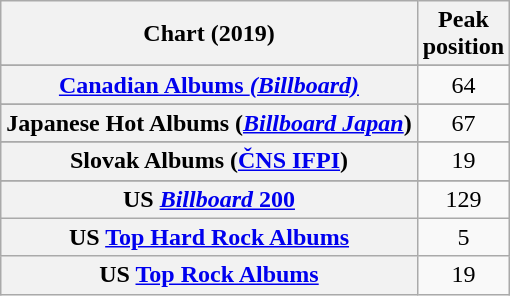<table class="wikitable sortable plainrowheaders" style="text-align:center;">
<tr>
<th>Chart (2019)</th>
<th>Peak<br>position</th>
</tr>
<tr>
</tr>
<tr>
</tr>
<tr>
</tr>
<tr>
</tr>
<tr>
<th scope="row"><a href='#'>Canadian Albums <em>(Billboard)</em></a></th>
<td>64</td>
</tr>
<tr>
</tr>
<tr>
</tr>
<tr>
</tr>
<tr>
</tr>
<tr>
</tr>
<tr>
</tr>
<tr>
</tr>
<tr>
</tr>
<tr>
</tr>
<tr>
<th scope="row">Japanese Hot Albums (<em><a href='#'>Billboard Japan</a></em>)</th>
<td>67</td>
</tr>
<tr>
</tr>
<tr>
</tr>
<tr>
</tr>
<tr>
<th scope="row">Slovak Albums (<a href='#'>ČNS IFPI</a>)</th>
<td>19</td>
</tr>
<tr>
</tr>
<tr>
</tr>
<tr>
</tr>
<tr>
</tr>
<tr>
</tr>
<tr>
<th scope="row">US <a href='#'><em>Billboard</em> 200</a></th>
<td>129</td>
</tr>
<tr>
<th scope="row">US <a href='#'>Top Hard Rock Albums</a></th>
<td>5</td>
</tr>
<tr>
<th scope="row">US <a href='#'>Top Rock Albums</a></th>
<td>19</td>
</tr>
</table>
